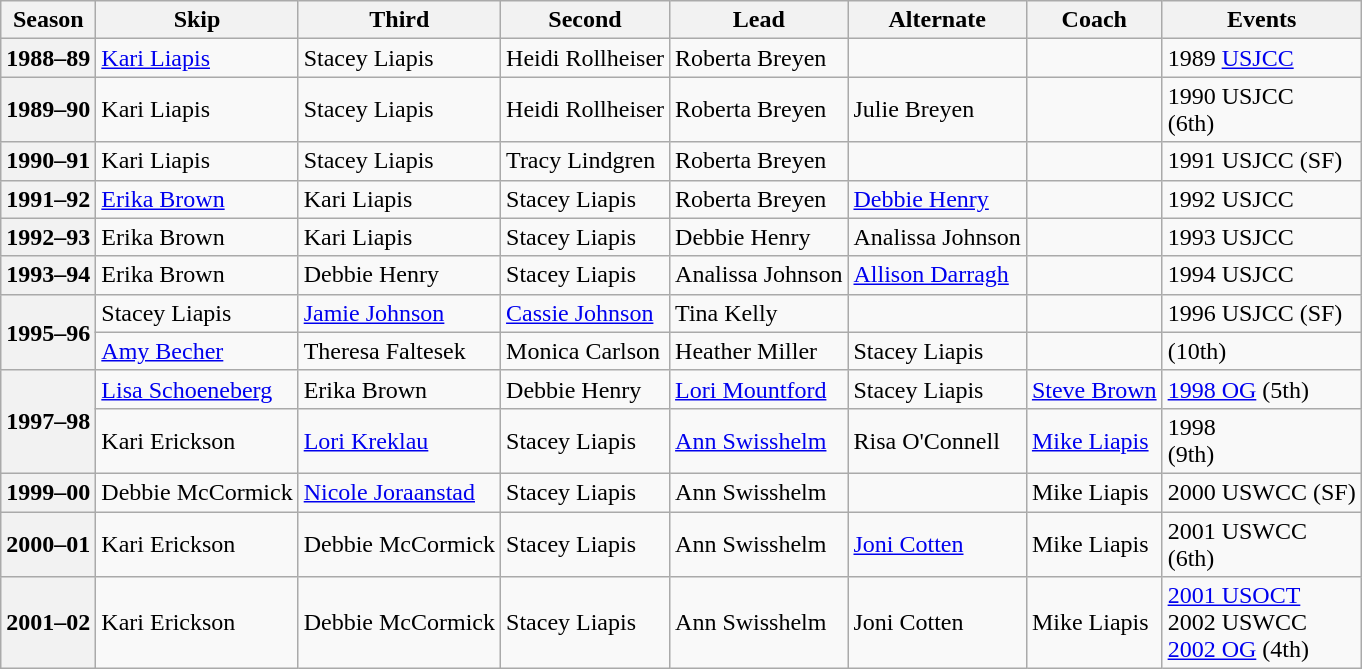<table class="wikitable">
<tr>
<th scope="col">Season</th>
<th scope="col">Skip</th>
<th scope="col">Third</th>
<th scope="col">Second</th>
<th scope="col">Lead</th>
<th scope="col">Alternate</th>
<th scope="col">Coach</th>
<th scope="col">Events</th>
</tr>
<tr>
<th scope="row">1988–89</th>
<td><a href='#'>Kari Liapis</a></td>
<td>Stacey Liapis</td>
<td>Heidi Rollheiser</td>
<td>Roberta Breyen</td>
<td></td>
<td></td>
<td>1989 <a href='#'>USJCC</a> </td>
</tr>
<tr>
<th scope="row">1989–90</th>
<td>Kari Liapis</td>
<td>Stacey Liapis</td>
<td>Heidi Rollheiser</td>
<td>Roberta Breyen</td>
<td>Julie Breyen</td>
<td></td>
<td>1990 USJCC <br> (6th)</td>
</tr>
<tr>
<th scope="row">1990–91</th>
<td>Kari Liapis</td>
<td>Stacey Liapis</td>
<td>Tracy Lindgren</td>
<td>Roberta Breyen</td>
<td></td>
<td></td>
<td>1991 USJCC (SF)</td>
</tr>
<tr>
<th scope="row">1991–92</th>
<td><a href='#'>Erika Brown</a></td>
<td>Kari Liapis</td>
<td>Stacey Liapis</td>
<td>Roberta Breyen</td>
<td><a href='#'>Debbie Henry</a></td>
<td></td>
<td>1992 USJCC <br> </td>
</tr>
<tr>
<th scope="row">1992–93</th>
<td>Erika Brown</td>
<td>Kari Liapis</td>
<td>Stacey Liapis</td>
<td>Debbie Henry</td>
<td>Analissa Johnson</td>
<td></td>
<td>1993 USJCC <br> </td>
</tr>
<tr>
<th scope="row">1993–94</th>
<td>Erika Brown</td>
<td>Debbie Henry</td>
<td>Stacey Liapis</td>
<td>Analissa Johnson</td>
<td><a href='#'>Allison Darragh</a></td>
<td></td>
<td>1994 USJCC <br> </td>
</tr>
<tr>
<th scope="row" rowspan=2>1995–96</th>
<td>Stacey Liapis</td>
<td><a href='#'>Jamie Johnson</a></td>
<td><a href='#'>Cassie Johnson</a></td>
<td>Tina Kelly</td>
<td></td>
<td></td>
<td>1996 USJCC (SF)</td>
</tr>
<tr>
<td><a href='#'>Amy Becher</a></td>
<td>Theresa Faltesek</td>
<td>Monica Carlson</td>
<td>Heather Miller</td>
<td>Stacey Liapis</td>
<td></td>
<td> (10th)</td>
</tr>
<tr>
<th scope="row" rowspan=2>1997–98</th>
<td><a href='#'>Lisa Schoeneberg</a></td>
<td>Erika Brown</td>
<td>Debbie Henry</td>
<td><a href='#'>Lori Mountford</a></td>
<td>Stacey Liapis</td>
<td><a href='#'>Steve Brown</a></td>
<td><a href='#'>1998 OG</a> (5th)</td>
</tr>
<tr>
<td>Kari Erickson</td>
<td><a href='#'>Lori Kreklau</a></td>
<td>Stacey Liapis</td>
<td><a href='#'>Ann Swisshelm</a></td>
<td>Risa O'Connell</td>
<td><a href='#'>Mike Liapis</a></td>
<td>1998  <br> (9th)</td>
</tr>
<tr>
<th scope="row">1999–00</th>
<td>Debbie McCormick</td>
<td><a href='#'>Nicole Joraanstad</a></td>
<td>Stacey Liapis</td>
<td>Ann Swisshelm</td>
<td></td>
<td>Mike Liapis</td>
<td>2000 USWCC (SF)</td>
</tr>
<tr>
<th scope="row">2000–01</th>
<td>Kari Erickson</td>
<td>Debbie McCormick</td>
<td>Stacey Liapis</td>
<td>Ann Swisshelm</td>
<td><a href='#'>Joni Cotten</a></td>
<td>Mike Liapis</td>
<td>2001 USWCC <br> (6th)</td>
</tr>
<tr>
<th scope="row">2001–02</th>
<td>Kari Erickson</td>
<td>Debbie McCormick</td>
<td>Stacey Liapis</td>
<td>Ann Swisshelm</td>
<td>Joni Cotten</td>
<td>Mike Liapis</td>
<td><a href='#'>2001 USOCT</a> <br>2002 USWCC <br><a href='#'>2002 OG</a> (4th)</td>
</tr>
</table>
